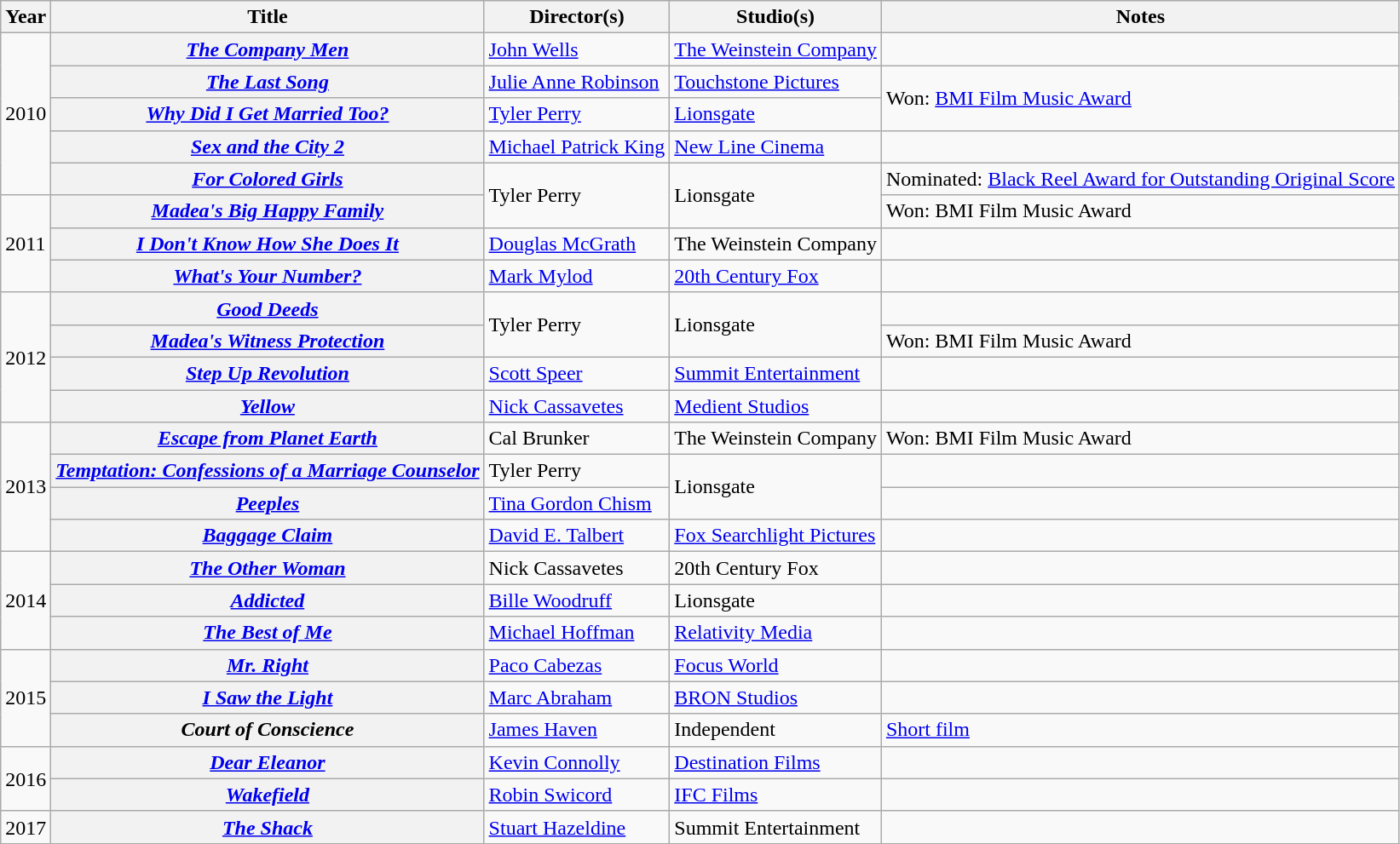<table class="wikitable sortable">
<tr>
<th>Year</th>
<th>Title</th>
<th>Director(s)</th>
<th>Studio(s)</th>
<th>Notes</th>
</tr>
<tr>
<td rowspan="5">2010</td>
<th><em><a href='#'>The Company Men</a></em></th>
<td><a href='#'>John Wells</a></td>
<td><a href='#'>The Weinstein Company</a></td>
<td></td>
</tr>
<tr>
<th><em><a href='#'>The Last Song</a></em></th>
<td><a href='#'>Julie Anne Robinson</a></td>
<td><a href='#'>Touchstone Pictures</a></td>
<td rowspan=2>Won: <a href='#'>BMI Film Music Award</a></td>
</tr>
<tr>
<th><em><a href='#'>Why Did I Get Married Too?</a></em></th>
<td><a href='#'>Tyler Perry</a></td>
<td><a href='#'>Lionsgate</a></td>
</tr>
<tr>
<th><em><a href='#'>Sex and the City 2</a></em></th>
<td><a href='#'>Michael Patrick King</a></td>
<td><a href='#'>New Line Cinema</a></td>
<td></td>
</tr>
<tr>
<th><em><a href='#'>For Colored Girls</a></em></th>
<td rowspan=2>Tyler Perry</td>
<td rowspan=2>Lionsgate</td>
<td>Nominated: <a href='#'>Black Reel Award for Outstanding Original Score</a></td>
</tr>
<tr>
<td rowspan="3">2011</td>
<th><em><a href='#'>Madea's Big Happy Family</a></em></th>
<td>Won: BMI Film Music Award</td>
</tr>
<tr>
<th><em><a href='#'>I Don't Know How She Does It</a></em></th>
<td><a href='#'>Douglas McGrath</a></td>
<td>The Weinstein Company</td>
<td></td>
</tr>
<tr>
<th><em><a href='#'>What's Your Number?</a></em></th>
<td><a href='#'>Mark Mylod</a></td>
<td><a href='#'>20th Century Fox</a></td>
<td></td>
</tr>
<tr>
<td rowspan="4">2012</td>
<th><em><a href='#'>Good Deeds</a></em></th>
<td rowspan=2>Tyler Perry</td>
<td rowspan=2>Lionsgate</td>
<td></td>
</tr>
<tr>
<th><em><a href='#'>Madea's Witness Protection</a></em></th>
<td>Won: BMI Film Music Award</td>
</tr>
<tr>
<th><em><a href='#'>Step Up Revolution</a></em></th>
<td><a href='#'>Scott Speer</a></td>
<td><a href='#'>Summit Entertainment</a></td>
<td></td>
</tr>
<tr>
<th><em><a href='#'>Yellow</a></em></th>
<td><a href='#'>Nick Cassavetes</a></td>
<td><a href='#'>Medient Studios</a></td>
<td></td>
</tr>
<tr>
<td rowspan="4">2013</td>
<th><em><a href='#'>Escape from Planet Earth</a></em></th>
<td>Cal Brunker</td>
<td>The Weinstein Company</td>
<td>Won: BMI Film Music Award</td>
</tr>
<tr>
<th><em><a href='#'>Temptation: Confessions of a Marriage Counselor</a></em></th>
<td>Tyler Perry</td>
<td rowspan=2>Lionsgate</td>
<td></td>
</tr>
<tr>
<th><em><a href='#'>Peeples</a></em></th>
<td><a href='#'>Tina Gordon Chism</a></td>
<td></td>
</tr>
<tr>
<th><em><a href='#'>Baggage Claim</a></em></th>
<td><a href='#'>David E. Talbert</a></td>
<td><a href='#'>Fox Searchlight Pictures</a></td>
<td></td>
</tr>
<tr>
<td rowspan="3">2014</td>
<th><em><a href='#'>The Other Woman</a></em></th>
<td>Nick Cassavetes</td>
<td>20th Century Fox</td>
<td></td>
</tr>
<tr>
<th><em><a href='#'>Addicted</a></em></th>
<td><a href='#'>Bille Woodruff</a></td>
<td>Lionsgate</td>
<td></td>
</tr>
<tr>
<th><em><a href='#'>The Best of Me</a></em></th>
<td><a href='#'>Michael Hoffman</a></td>
<td><a href='#'>Relativity Media</a></td>
<td></td>
</tr>
<tr>
<td rowspan="3">2015</td>
<th><em><a href='#'>Mr. Right</a></em></th>
<td><a href='#'>Paco Cabezas</a></td>
<td><a href='#'>Focus World</a></td>
<td></td>
</tr>
<tr>
<th><em><a href='#'>I Saw the Light</a></em></th>
<td><a href='#'>Marc Abraham</a></td>
<td><a href='#'>BRON Studios</a></td>
<td></td>
</tr>
<tr>
<th><em>Court of Conscience</em></th>
<td><a href='#'>James Haven</a></td>
<td>Independent</td>
<td><a href='#'>Short film</a></td>
</tr>
<tr>
<td rowspan=2>2016</td>
<th><em><a href='#'>Dear Eleanor</a></em></th>
<td><a href='#'>Kevin Connolly</a></td>
<td><a href='#'>Destination Films</a></td>
<td></td>
</tr>
<tr>
<th><em><a href='#'>Wakefield</a></em></th>
<td><a href='#'>Robin Swicord</a></td>
<td><a href='#'>IFC Films</a></td>
<td></td>
</tr>
<tr>
<td>2017</td>
<th><strong><em><a href='#'>The Shack</a></em></strong></th>
<td><a href='#'>Stuart Hazeldine</a></td>
<td>Summit Entertainment</td>
<td></td>
</tr>
</table>
